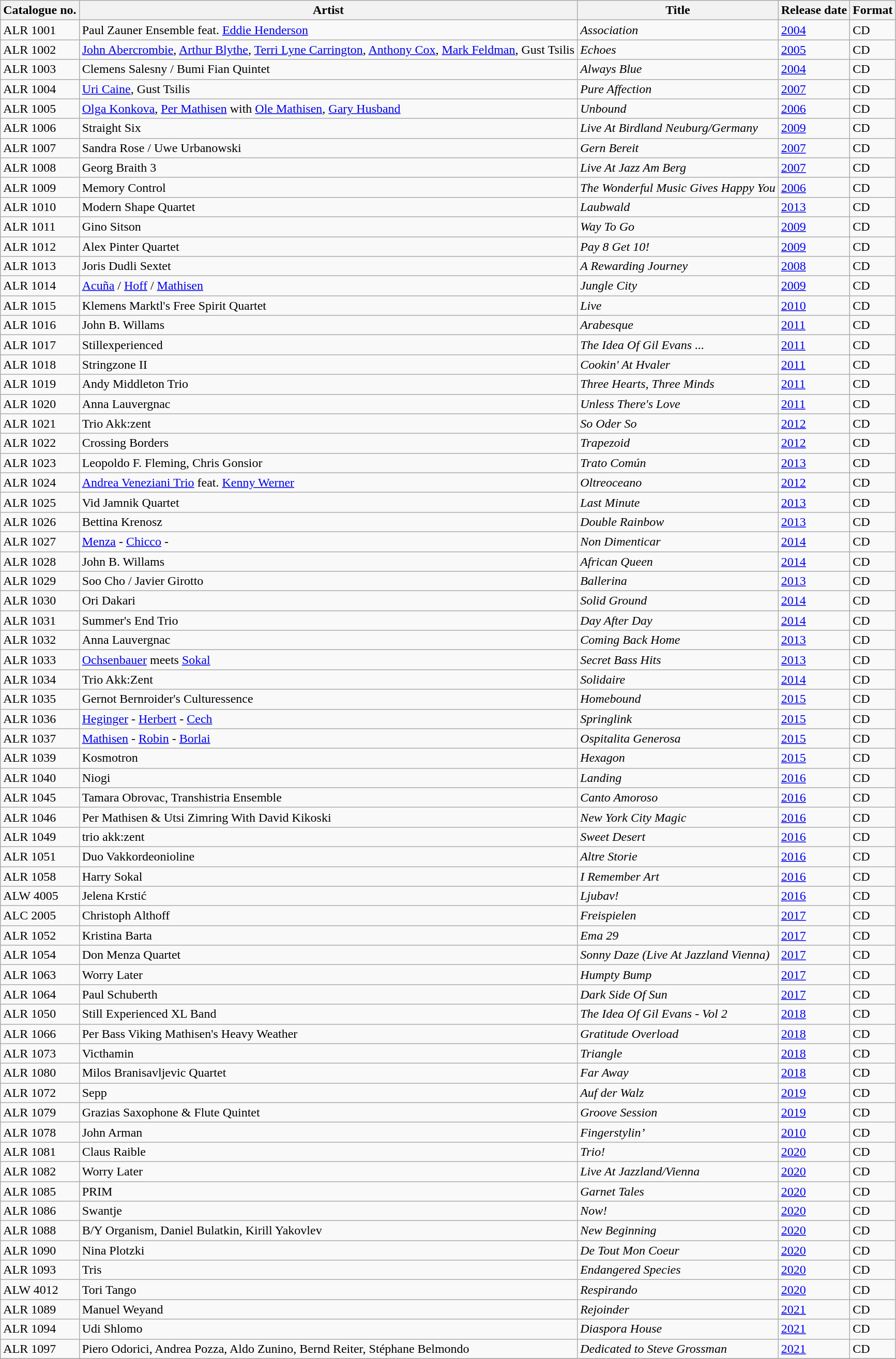<table class="wikitable">
<tr>
<th>Catalogue no.</th>
<th>Artist</th>
<th>Title</th>
<th>Release date</th>
<th>Format</th>
</tr>
<tr>
<td>ALR 1001</td>
<td>Paul Zauner Ensemble feat. <a href='#'>Eddie Henderson</a></td>
<td><em>Association</em></td>
<td><a href='#'>2004</a></td>
<td>CD</td>
</tr>
<tr>
<td>ALR 1002</td>
<td><a href='#'>John Abercrombie</a>, <a href='#'>Arthur Blythe</a>, <a href='#'>Terri Lyne Carrington</a>, <a href='#'>Anthony Cox</a>, <a href='#'>Mark Feldman</a>, Gust Tsilis</td>
<td><em>Echoes</em></td>
<td><a href='#'>2005</a></td>
<td>CD</td>
</tr>
<tr>
<td>ALR 1003</td>
<td>Clemens Salesny / Bumi Fian Quintet</td>
<td><em>Always Blue</em></td>
<td><a href='#'>2004</a></td>
<td>CD</td>
</tr>
<tr>
<td>ALR 1004</td>
<td><a href='#'>Uri Caine</a>, Gust Tsilis</td>
<td><em>Pure Affection</em></td>
<td><a href='#'>2007</a></td>
<td>CD</td>
</tr>
<tr>
<td>ALR 1005</td>
<td><a href='#'>Olga Konkova</a>, <a href='#'>Per Mathisen</a> with <a href='#'>Ole Mathisen</a>, <a href='#'>Gary Husband</a></td>
<td><em>Unbound</em></td>
<td><a href='#'>2006</a></td>
<td>CD</td>
</tr>
<tr>
<td>ALR 1006</td>
<td>Straight Six</td>
<td><em>Live At Birdland Neuburg/Germany</em></td>
<td><a href='#'>2009</a></td>
<td>CD</td>
</tr>
<tr>
<td>ALR 1007</td>
<td>Sandra Rose / Uwe Urbanowski</td>
<td><em>Gern Bereit</em></td>
<td><a href='#'>2007</a></td>
<td>CD</td>
</tr>
<tr>
<td>ALR 1008</td>
<td>Georg Braith 3</td>
<td><em>Live At Jazz Am Berg</em></td>
<td><a href='#'>2007</a></td>
<td>CD</td>
</tr>
<tr>
<td>ALR 1009</td>
<td>Memory Control</td>
<td><em>The Wonderful Music Gives Happy You</em></td>
<td><a href='#'>2006</a></td>
<td>CD</td>
</tr>
<tr>
<td>ALR 1010</td>
<td>Modern Shape Quartet</td>
<td><em>Laubwald</em></td>
<td><a href='#'>2013</a></td>
<td>CD</td>
</tr>
<tr>
<td>ALR 1011</td>
<td>Gino Sitson</td>
<td><em>Way To Go</em></td>
<td><a href='#'>2009</a></td>
<td>CD</td>
</tr>
<tr>
<td>ALR 1012</td>
<td>Alex Pinter Quartet</td>
<td><em>Pay 8 Get 10!</em></td>
<td><a href='#'>2009</a></td>
<td>CD</td>
</tr>
<tr>
<td>ALR 1013</td>
<td>Joris Dudli Sextet</td>
<td><em>A Rewarding Journey</em></td>
<td><a href='#'>2008</a></td>
<td>CD</td>
</tr>
<tr>
<td>ALR 1014</td>
<td><a href='#'>Acuña</a> / <a href='#'>Hoff</a> / <a href='#'>Mathisen</a></td>
<td><em>Jungle City</em></td>
<td><a href='#'>2009</a></td>
<td>CD</td>
</tr>
<tr>
<td>ALR 1015</td>
<td>Klemens Marktl's Free Spirit Quartet</td>
<td><em>Live</em></td>
<td><a href='#'>2010</a></td>
<td>CD</td>
</tr>
<tr>
<td>ALR 1016</td>
<td>John B. Willams</td>
<td><em>Arabesque</em></td>
<td><a href='#'>2011</a></td>
<td>CD</td>
</tr>
<tr>
<td>ALR 1017</td>
<td>Stillexperienced</td>
<td><em>The Idea Of Gil Evans ...</em></td>
<td><a href='#'>2011</a></td>
<td>CD</td>
</tr>
<tr>
<td>ALR 1018</td>
<td>Stringzone II</td>
<td><em>Cookin' At Hvaler</em></td>
<td><a href='#'>2011</a></td>
<td>CD</td>
</tr>
<tr>
<td>ALR 1019</td>
<td>Andy Middleton Trio</td>
<td><em>Three Hearts, Three Minds</em></td>
<td><a href='#'>2011</a></td>
<td>CD</td>
</tr>
<tr>
<td>ALR 1020</td>
<td>Anna Lauvergnac</td>
<td><em>Unless There's Love</em></td>
<td><a href='#'>2011</a></td>
<td>CD</td>
</tr>
<tr>
<td>ALR 1021</td>
<td>Trio Akk:zent</td>
<td><em>So Oder So</em></td>
<td><a href='#'>2012</a></td>
<td>CD</td>
</tr>
<tr>
<td>ALR 1022</td>
<td>Crossing Borders</td>
<td><em>Trapezoid</em></td>
<td><a href='#'>2012</a></td>
<td>CD</td>
</tr>
<tr>
<td>ALR 1023</td>
<td>Leopoldo F. Fleming, Chris Gonsior</td>
<td><em>Trato Común</em></td>
<td><a href='#'>2013</a></td>
<td>CD</td>
</tr>
<tr>
<td>ALR 1024</td>
<td><a href='#'>Andrea Veneziani Trio</a> feat. <a href='#'>Kenny Werner</a></td>
<td><em>Oltreoceano</em></td>
<td><a href='#'>2012</a></td>
<td>CD</td>
</tr>
<tr>
<td>ALR 1025</td>
<td>Vid Jamnik Quartet</td>
<td><em>Last Minute</em></td>
<td><a href='#'>2013</a></td>
<td>CD</td>
</tr>
<tr>
<td>ALR 1026</td>
<td>Bettina Krenosz</td>
<td><em>Double Rainbow</em></td>
<td><a href='#'>2013</a></td>
<td>CD</td>
</tr>
<tr>
<td>ALR 1027</td>
<td><a href='#'>Menza</a> - <a href='#'>Chicco</a> - </td>
<td><em>Non Dimenticar</em></td>
<td><a href='#'>2014</a></td>
<td>CD</td>
</tr>
<tr>
<td>ALR 1028</td>
<td>John B. Willams</td>
<td><em>African Queen</em></td>
<td><a href='#'>2014</a></td>
<td>CD</td>
</tr>
<tr>
<td>ALR 1029</td>
<td>Soo Cho / Javier Girotto</td>
<td><em>Ballerina</em></td>
<td><a href='#'>2013</a></td>
<td>CD</td>
</tr>
<tr>
<td>ALR 1030</td>
<td>Ori Dakari</td>
<td><em>Solid Ground</em></td>
<td><a href='#'>2014</a></td>
<td>CD</td>
</tr>
<tr>
<td>ALR 1031</td>
<td>Summer's End Trio</td>
<td><em>Day After Day</em></td>
<td><a href='#'>2014</a></td>
<td>CD</td>
</tr>
<tr>
<td>ALR 1032</td>
<td>Anna Lauvergnac</td>
<td><em>Coming Back Home</em></td>
<td><a href='#'>2013</a></td>
<td>CD</td>
</tr>
<tr>
<td>ALR 1033</td>
<td><a href='#'>Ochsenbauer</a> meets <a href='#'>Sokal</a></td>
<td><em>Secret Bass Hits</em></td>
<td><a href='#'>2013</a></td>
<td>CD</td>
</tr>
<tr>
<td>ALR 1034</td>
<td>Trio Akk:Zent</td>
<td><em>Solidaire</em></td>
<td><a href='#'>2014</a></td>
<td>CD</td>
</tr>
<tr>
<td>ALR 1035</td>
<td>Gernot Bernroider's Culturessence</td>
<td><em>Homebound</em></td>
<td><a href='#'>2015</a></td>
<td>CD</td>
</tr>
<tr>
<td>ALR 1036</td>
<td><a href='#'>Heginger</a> - <a href='#'>Herbert</a> - <a href='#'>Cech</a></td>
<td><em>Springlink</em></td>
<td><a href='#'>2015</a></td>
<td>CD</td>
</tr>
<tr>
<td>ALR 1037</td>
<td><a href='#'>Mathisen</a> - <a href='#'>Robin</a> - <a href='#'>Borlai</a></td>
<td><em>Ospitalita Generosa</em></td>
<td><a href='#'>2015</a></td>
<td>CD</td>
</tr>
<tr>
<td>ALR 1039</td>
<td>Kosmotron</td>
<td><em>Hexagon</em></td>
<td><a href='#'>2015</a></td>
<td>CD</td>
</tr>
<tr>
<td>ALR 1040</td>
<td>Niogi</td>
<td><em>Landing</em></td>
<td><a href='#'>2016</a></td>
<td>CD</td>
</tr>
<tr>
<td>ALR 1045</td>
<td>Tamara Obrovac, Transhistria Ensemble</td>
<td><em>Canto Amoroso</em></td>
<td><a href='#'>2016</a></td>
<td>CD</td>
</tr>
<tr>
<td>ALR 1046</td>
<td>Per Mathisen & Utsi Zimring With David Kikoski</td>
<td><em>New York City Magic</em></td>
<td><a href='#'>2016</a></td>
<td>CD</td>
</tr>
<tr>
<td>ALR 1049</td>
<td>trio akk:zent</td>
<td><em>Sweet Desert</em></td>
<td><a href='#'>2016</a></td>
<td>CD</td>
</tr>
<tr>
<td>ALR 1051</td>
<td>Duo Vakkordeonioline</td>
<td><em>Altre Storie</em></td>
<td><a href='#'>2016</a></td>
<td>CD</td>
</tr>
<tr>
<td>ALR 1058</td>
<td>Harry Sokal</td>
<td><em>I Remember Art</em></td>
<td><a href='#'>2016</a></td>
<td>CD</td>
</tr>
<tr>
<td>ALW 4005</td>
<td>Jelena Krstić</td>
<td><em>Ljubav!</em></td>
<td><a href='#'>2016</a></td>
<td>CD</td>
</tr>
<tr>
<td>ALC 2005</td>
<td>Christoph Althoff</td>
<td><em>Freispielen</em></td>
<td><a href='#'>2017</a></td>
<td>CD</td>
</tr>
<tr>
<td>ALR 1052</td>
<td>Kristina Barta</td>
<td><em>Ema 29</em></td>
<td><a href='#'>2017</a></td>
<td>CD</td>
</tr>
<tr>
<td>ALR 1054</td>
<td>Don Menza Quartet</td>
<td><em>Sonny Daze (Live At Jazzland Vienna)</em></td>
<td><a href='#'>2017</a></td>
<td>CD</td>
</tr>
<tr>
<td>ALR 1063</td>
<td>Worry Later</td>
<td><em>Humpty Bump</em></td>
<td><a href='#'>2017</a></td>
<td>CD</td>
</tr>
<tr>
<td>ALR 1064</td>
<td>Paul Schuberth</td>
<td><em>Dark Side Of Sun</em></td>
<td><a href='#'>2017</a></td>
<td>CD</td>
</tr>
<tr>
<td>ALR 1050</td>
<td>Still Experienced XL Band</td>
<td><em>The Idea Of Gil Evans - Vol 2</em></td>
<td><a href='#'>2018</a></td>
<td>CD</td>
</tr>
<tr>
<td>ALR 1066</td>
<td>Per Bass Viking Mathisen's Heavy Weather</td>
<td><em>Gratitude Overload</em></td>
<td><a href='#'>2018</a></td>
<td>CD</td>
</tr>
<tr>
<td>ALR 1073</td>
<td>Victhamin</td>
<td><em>Triangle</em></td>
<td><a href='#'>2018</a></td>
<td>CD</td>
</tr>
<tr>
<td>ALR 1080</td>
<td>Milos Branisavljevic Quartet</td>
<td><em>Far Away</em></td>
<td><a href='#'>2018</a></td>
<td>CD</td>
</tr>
<tr>
<td>ALR 1072</td>
<td>Sepp</td>
<td><em>Auf der Walz</em></td>
<td><a href='#'>2019</a></td>
<td>CD</td>
</tr>
<tr>
<td>ALR 1079</td>
<td>Grazias Saxophone & Flute Quintet</td>
<td><em>Groove Session</em></td>
<td><a href='#'>2019</a></td>
<td>CD</td>
</tr>
<tr>
<td>ALR 1078</td>
<td>John Arman</td>
<td><em> 	Fingerstylin’</em></td>
<td><a href='#'>2010</a></td>
<td>CD</td>
</tr>
<tr>
<td>ALR 1081</td>
<td>Claus Raible</td>
<td><em>Trio!</em></td>
<td><a href='#'>2020</a></td>
<td>CD</td>
</tr>
<tr>
<td>ALR 1082</td>
<td>Worry Later</td>
<td><em>Live At Jazzland/Vienna</em></td>
<td><a href='#'>2020</a></td>
<td>CD</td>
</tr>
<tr>
<td>ALR 1085</td>
<td>PRIM</td>
<td><em>Garnet Tales</em></td>
<td><a href='#'>2020</a></td>
<td>CD</td>
</tr>
<tr>
<td>ALR 1086</td>
<td>Swantje</td>
<td><em>Now!</em></td>
<td><a href='#'>2020</a></td>
<td>CD</td>
</tr>
<tr>
<td>ALR 1088</td>
<td>B/Y Organism, Daniel Bulatkin, Kirill Yakovlev</td>
<td><em>New Beginning</em></td>
<td><a href='#'>2020</a></td>
<td>CD</td>
</tr>
<tr>
<td>ALR 1090</td>
<td>Nina Plotzki</td>
<td><em>De Tout Mon Coeur</em></td>
<td><a href='#'>2020</a></td>
<td>CD</td>
</tr>
<tr>
<td>ALR 1093</td>
<td>Tris</td>
<td><em>Endangered Species</em></td>
<td><a href='#'>2020</a></td>
<td>CD</td>
</tr>
<tr>
<td>ALW 4012</td>
<td>Tori Tango</td>
<td><em>Respirando</em></td>
<td><a href='#'>2020</a></td>
<td>CD</td>
</tr>
<tr>
<td>ALR 1089</td>
<td>Manuel Weyand</td>
<td><em>Rejoinder</em></td>
<td><a href='#'>2021</a></td>
<td>CD</td>
</tr>
<tr>
<td>ALR 1094</td>
<td>Udi Shlomo</td>
<td><em>Diaspora House</em></td>
<td><a href='#'>2021</a></td>
<td>CD</td>
</tr>
<tr>
<td>ALR 1097</td>
<td>Piero Odorici, Andrea Pozza, Aldo Zunino, Bernd Reiter, Stéphane Belmondo</td>
<td><em>Dedicated to Steve Grossman</em></td>
<td><a href='#'>2021</a></td>
<td>CD</td>
</tr>
<tr>
</tr>
</table>
